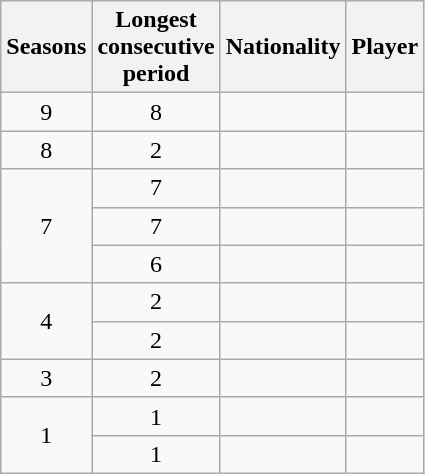<table class="wikitable sortable">
<tr>
<th scope="col">Seasons</th>
<th scope="col">Longest <br> consecutive <br> period</th>
<th scope="col">Nationality</th>
<th scope="col">Player</th>
</tr>
<tr>
<td align=center>9</td>
<td align=center>8</td>
<td></td>
<td></td>
</tr>
<tr>
<td align=center>8</td>
<td align=center>2</td>
<td></td>
<td></td>
</tr>
<tr>
<td rowspan="3" align=center>7</td>
<td align=center>7</td>
<td></td>
<td></td>
</tr>
<tr>
<td align=center>7</td>
<td></td>
<td></td>
</tr>
<tr>
<td align=center>6</td>
<td></td>
<td></td>
</tr>
<tr>
<td rowspan="2" align=center>4</td>
<td align=center>2</td>
<td></td>
<td></td>
</tr>
<tr>
<td align=center>2</td>
<td></td>
<td></td>
</tr>
<tr>
<td align=center>3</td>
<td align=center>2</td>
<td></td>
<td></td>
</tr>
<tr>
<td rowspan="2" align=center>1</td>
<td align=center>1</td>
<td></td>
<td></td>
</tr>
<tr>
<td align=center>1</td>
<td></td>
<td></td>
</tr>
</table>
